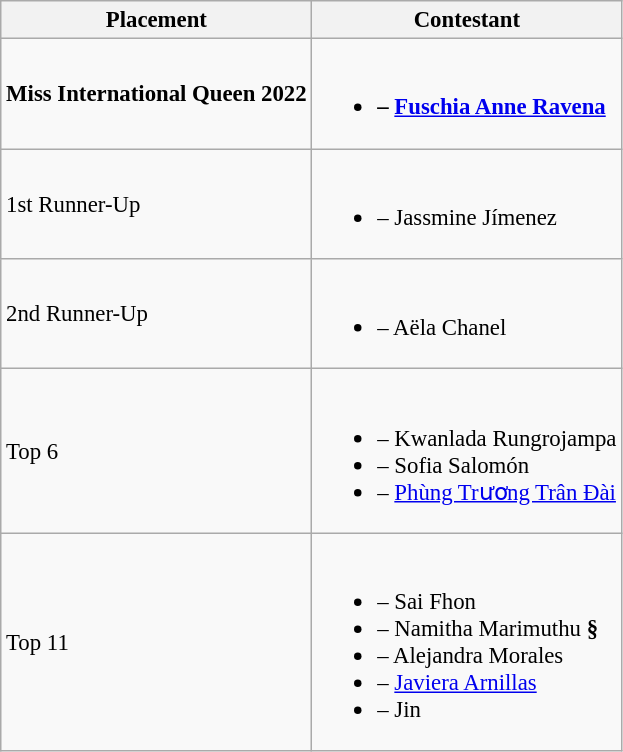<table class="wikitable sortable" style="font-size: 95%;">
<tr>
<th>Placement</th>
<th>Contestant</th>
</tr>
<tr>
<td><strong>Miss International Queen 2022</strong></td>
<td><br><ul><li><strong> – <a href='#'>Fuschia Anne Ravena</a></strong></li></ul></td>
</tr>
<tr>
<td>1st Runner-Up</td>
<td><br><ul><li> – Jassmine Jímenez</li></ul></td>
</tr>
<tr>
<td>2nd Runner-Up</td>
<td><br><ul><li> – Aëla Chanel</li></ul></td>
</tr>
<tr>
<td>Top 6</td>
<td><br><ul><li> – Kwanlada Rungrojampa</li><li> – Sofia Salomón</li><li> – <a href='#'>Phùng Trương Trân Đài</a></li></ul></td>
</tr>
<tr>
<td>Top 11</td>
<td><br><ul><li> – Sai Fhon</li><li> – Namitha Marimuthu <strong>§</strong></li><li> – Alejandra Morales</li><li> – <a href='#'>Javiera Arnillas</a></li><li> – Jin</li></ul></td>
</tr>
</table>
